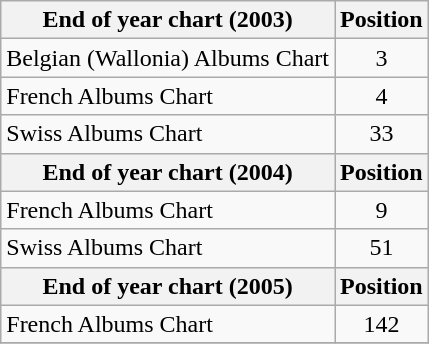<table class="wikitable sortable">
<tr>
<th align="left">End of year chart (2003)</th>
<th align="center">Position</th>
</tr>
<tr>
<td align="left">Belgian (Wallonia) Albums Chart</td>
<td align="center">3</td>
</tr>
<tr>
<td align="left">French Albums Chart</td>
<td align="center">4</td>
</tr>
<tr>
<td align="left">Swiss Albums Chart</td>
<td align="center">33</td>
</tr>
<tr>
<th align="left">End of year chart (2004)</th>
<th align="center">Position</th>
</tr>
<tr>
<td align="left">French Albums Chart</td>
<td align="center">9</td>
</tr>
<tr>
<td align="left">Swiss Albums Chart</td>
<td align="center">51</td>
</tr>
<tr>
<th align="left">End of year chart (2005)</th>
<th align="center">Position</th>
</tr>
<tr>
<td align="left">French Albums Chart</td>
<td align="center">142</td>
</tr>
<tr>
</tr>
</table>
